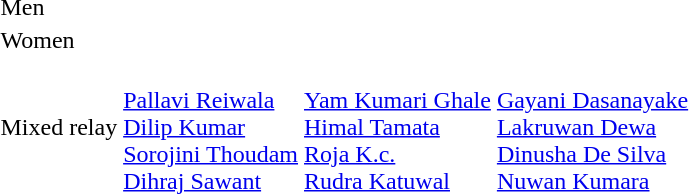<table>
<tr>
<td>Men</td>
<td></td>
<td></td>
<td></td>
</tr>
<tr>
<td>Women</td>
<td></td>
<td></td>
<td></td>
</tr>
<tr>
<td>Mixed relay</td>
<td><br><a href='#'>Pallavi Reiwala</a><br><a href='#'>Dilip Kumar</a><br><a href='#'>Sorojini Thoudam</a><br><a href='#'>Dihraj Sawant</a></td>
<td><br><a href='#'>Yam Kumari Ghale</a><br><a href='#'>Himal Tamata</a><br><a href='#'>Roja K.c.</a><br><a href='#'>Rudra Katuwal</a></td>
<td><br><a href='#'>Gayani Dasanayake</a><br><a href='#'>Lakruwan Dewa</a><br><a href='#'>Dinusha De Silva</a><br><a href='#'>Nuwan Kumara</a></td>
</tr>
</table>
